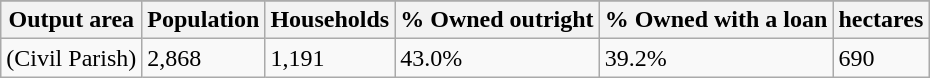<table class="wikitable">
<tr>
</tr>
<tr>
<th>Output area</th>
<th>Population</th>
<th>Households</th>
<th>% Owned outright</th>
<th>% Owned with a loan</th>
<th>hectares</th>
</tr>
<tr>
<td>(Civil Parish)</td>
<td>2,868</td>
<td>1,191</td>
<td>43.0%</td>
<td>39.2%</td>
<td>690</td>
</tr>
</table>
